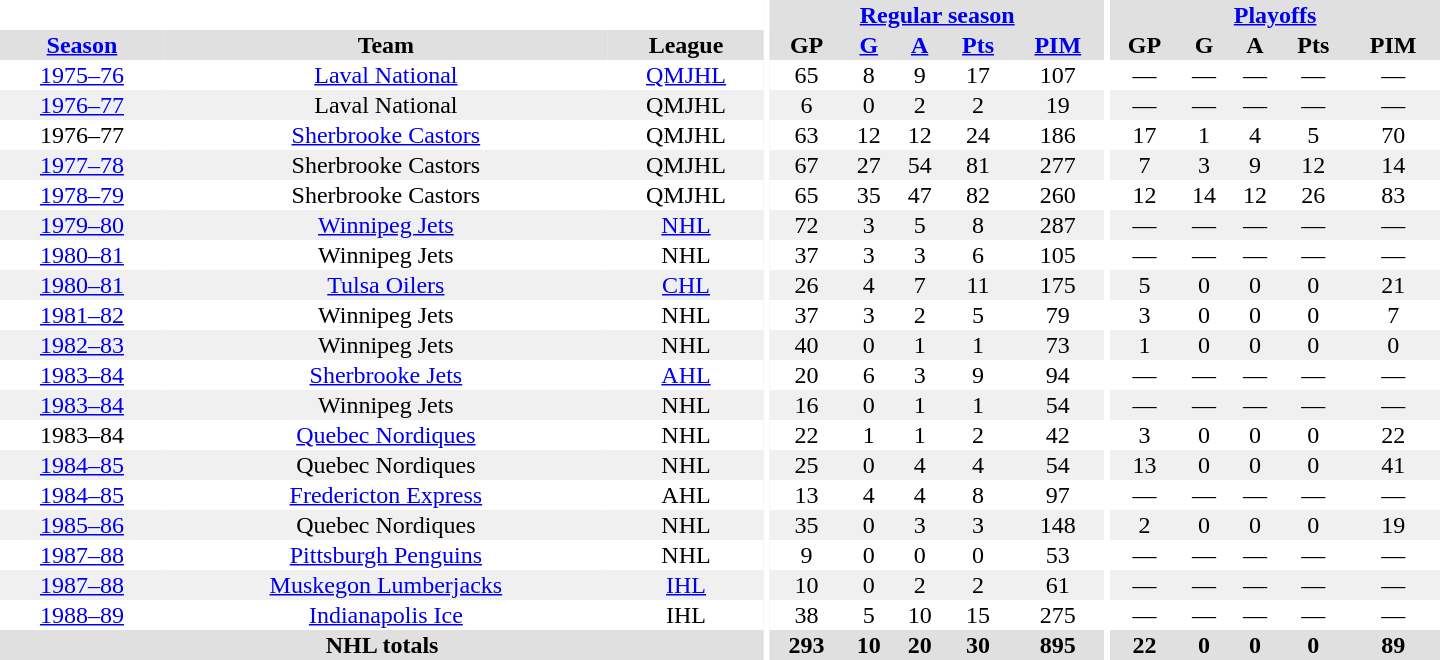<table border="0" cellpadding="1" cellspacing="0" style="text-align:center; width:60em">
<tr bgcolor="#e0e0e0">
<th colspan="3" bgcolor="#ffffff"></th>
<th rowspan="100" bgcolor="#ffffff"></th>
<th colspan="5"><a href='#'>Regular season</a></th>
<th rowspan="100" bgcolor="#ffffff"></th>
<th colspan="5"><a href='#'>Playoffs</a></th>
</tr>
<tr bgcolor="#e0e0e0">
<th><a href='#'>Season</a></th>
<th>Team</th>
<th>League</th>
<th>GP</th>
<th><a href='#'>G</a></th>
<th><a href='#'>A</a></th>
<th><a href='#'>Pts</a></th>
<th><a href='#'>PIM</a></th>
<th>GP</th>
<th>G</th>
<th>A</th>
<th>Pts</th>
<th>PIM</th>
</tr>
<tr>
<td><a href='#'>1975–76</a></td>
<td><a href='#'>Laval National</a></td>
<td><a href='#'>QMJHL</a></td>
<td>65</td>
<td>8</td>
<td>9</td>
<td>17</td>
<td>107</td>
<td>—</td>
<td>—</td>
<td>—</td>
<td>—</td>
<td>—</td>
</tr>
<tr bgcolor="#f0f0f0">
<td><a href='#'>1976–77</a></td>
<td>Laval National</td>
<td>QMJHL</td>
<td>6</td>
<td>0</td>
<td>2</td>
<td>2</td>
<td>19</td>
<td>—</td>
<td>—</td>
<td>—</td>
<td>—</td>
<td>—</td>
</tr>
<tr>
<td>1976–77</td>
<td><a href='#'>Sherbrooke Castors</a></td>
<td>QMJHL</td>
<td>63</td>
<td>12</td>
<td>12</td>
<td>24</td>
<td>186</td>
<td>17</td>
<td>1</td>
<td>4</td>
<td>5</td>
<td>70</td>
</tr>
<tr bgcolor="#f0f0f0">
<td><a href='#'>1977–78</a></td>
<td>Sherbrooke Castors</td>
<td>QMJHL</td>
<td>67</td>
<td>27</td>
<td>54</td>
<td>81</td>
<td>277</td>
<td>7</td>
<td>3</td>
<td>9</td>
<td>12</td>
<td>14</td>
</tr>
<tr>
<td><a href='#'>1978–79</a></td>
<td>Sherbrooke Castors</td>
<td>QMJHL</td>
<td>65</td>
<td>35</td>
<td>47</td>
<td>82</td>
<td>260</td>
<td>12</td>
<td>14</td>
<td>12</td>
<td>26</td>
<td>83</td>
</tr>
<tr bgcolor="#f0f0f0">
<td><a href='#'>1979–80</a></td>
<td><a href='#'>Winnipeg Jets</a></td>
<td><a href='#'>NHL</a></td>
<td>72</td>
<td>3</td>
<td>5</td>
<td>8</td>
<td>287</td>
<td>—</td>
<td>—</td>
<td>—</td>
<td>—</td>
<td>—</td>
</tr>
<tr>
<td><a href='#'>1980–81</a></td>
<td>Winnipeg Jets</td>
<td>NHL</td>
<td>37</td>
<td>3</td>
<td>3</td>
<td>6</td>
<td>105</td>
<td>—</td>
<td>—</td>
<td>—</td>
<td>—</td>
<td>—</td>
</tr>
<tr bgcolor="#f0f0f0">
<td><a href='#'>1980–81</a></td>
<td><a href='#'>Tulsa Oilers</a></td>
<td><a href='#'>CHL</a></td>
<td>26</td>
<td>4</td>
<td>7</td>
<td>11</td>
<td>175</td>
<td>5</td>
<td>0</td>
<td>0</td>
<td>0</td>
<td>21</td>
</tr>
<tr>
<td><a href='#'>1981–82</a></td>
<td>Winnipeg Jets</td>
<td>NHL</td>
<td>37</td>
<td>3</td>
<td>2</td>
<td>5</td>
<td>79</td>
<td>3</td>
<td>0</td>
<td>0</td>
<td>0</td>
<td>7</td>
</tr>
<tr bgcolor="#f0f0f0">
<td><a href='#'>1982–83</a></td>
<td>Winnipeg Jets</td>
<td>NHL</td>
<td>40</td>
<td>0</td>
<td>1</td>
<td>1</td>
<td>73</td>
<td>1</td>
<td>0</td>
<td>0</td>
<td>0</td>
<td>0</td>
</tr>
<tr>
<td><a href='#'>1983–84</a></td>
<td><a href='#'>Sherbrooke Jets</a></td>
<td><a href='#'>AHL</a></td>
<td>20</td>
<td>6</td>
<td>3</td>
<td>9</td>
<td>94</td>
<td>—</td>
<td>—</td>
<td>—</td>
<td>—</td>
<td>—</td>
</tr>
<tr bgcolor="#f0f0f0">
<td><a href='#'>1983–84</a></td>
<td>Winnipeg Jets</td>
<td>NHL</td>
<td>16</td>
<td>0</td>
<td>1</td>
<td>1</td>
<td>54</td>
<td>—</td>
<td>—</td>
<td>—</td>
<td>—</td>
<td>—</td>
</tr>
<tr>
<td>1983–84</td>
<td><a href='#'>Quebec Nordiques</a></td>
<td>NHL</td>
<td>22</td>
<td>1</td>
<td>1</td>
<td>2</td>
<td>42</td>
<td>3</td>
<td>0</td>
<td>0</td>
<td>0</td>
<td>22</td>
</tr>
<tr bgcolor="#f0f0f0">
<td><a href='#'>1984–85</a></td>
<td>Quebec Nordiques</td>
<td>NHL</td>
<td>25</td>
<td>0</td>
<td>4</td>
<td>4</td>
<td>54</td>
<td>13</td>
<td>0</td>
<td>0</td>
<td>0</td>
<td>41</td>
</tr>
<tr>
<td><a href='#'>1984–85</a></td>
<td><a href='#'>Fredericton Express</a></td>
<td>AHL</td>
<td>13</td>
<td>4</td>
<td>4</td>
<td>8</td>
<td>97</td>
<td>—</td>
<td>—</td>
<td>—</td>
<td>—</td>
<td>—</td>
</tr>
<tr bgcolor="#f0f0f0">
<td><a href='#'>1985–86</a></td>
<td>Quebec Nordiques</td>
<td>NHL</td>
<td>35</td>
<td>0</td>
<td>3</td>
<td>3</td>
<td>148</td>
<td>2</td>
<td>0</td>
<td>0</td>
<td>0</td>
<td>19</td>
</tr>
<tr>
<td><a href='#'>1987–88</a></td>
<td><a href='#'>Pittsburgh Penguins</a></td>
<td>NHL</td>
<td>9</td>
<td>0</td>
<td>0</td>
<td>0</td>
<td>53</td>
<td>—</td>
<td>—</td>
<td>—</td>
<td>—</td>
<td>—</td>
</tr>
<tr bgcolor="#f0f0f0">
<td><a href='#'>1987–88</a></td>
<td><a href='#'>Muskegon Lumberjacks</a></td>
<td><a href='#'>IHL</a></td>
<td>10</td>
<td>0</td>
<td>2</td>
<td>2</td>
<td>61</td>
<td>—</td>
<td>—</td>
<td>—</td>
<td>—</td>
<td>—</td>
</tr>
<tr>
<td><a href='#'>1988–89</a></td>
<td><a href='#'>Indianapolis Ice</a></td>
<td>IHL</td>
<td>38</td>
<td>5</td>
<td>10</td>
<td>15</td>
<td>275</td>
<td>—</td>
<td>—</td>
<td>—</td>
<td>—</td>
<td>—</td>
</tr>
<tr bgcolor="#e0e0e0">
<th colspan="3">NHL totals</th>
<th>293</th>
<th>10</th>
<th>20</th>
<th>30</th>
<th>895</th>
<th>22</th>
<th>0</th>
<th>0</th>
<th>0</th>
<th>89</th>
</tr>
</table>
